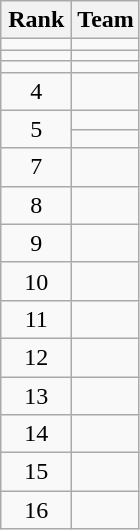<table class="wikitable" style="text-align:center;">
<tr>
<th width=40>Rank</th>
<th>Team</th>
</tr>
<tr>
<td></td>
<td style="text-align:left;"></td>
</tr>
<tr>
<td></td>
<td style="text-align:left;"></td>
</tr>
<tr>
<td></td>
<td style="text-align:left;"></td>
</tr>
<tr>
<td>4</td>
<td style="text-align:left;"></td>
</tr>
<tr>
<td rowspan=2>5</td>
<td style="text-align:left;"></td>
</tr>
<tr>
<td style="text-align:left;"></td>
</tr>
<tr>
<td>7</td>
<td style="text-align:left;"></td>
</tr>
<tr>
<td>8</td>
<td style="text-align:left;"></td>
</tr>
<tr>
<td>9</td>
<td style="text-align:left;"></td>
</tr>
<tr>
<td>10</td>
<td style="text-align:left;"></td>
</tr>
<tr>
<td>11</td>
<td style="text-align:left;"></td>
</tr>
<tr>
<td>12</td>
<td style="text-align:left;"></td>
</tr>
<tr>
<td>13</td>
<td style="text-align:left;"></td>
</tr>
<tr>
<td>14</td>
<td style="text-align:left;"></td>
</tr>
<tr>
<td>15</td>
<td style="text-align:left;"></td>
</tr>
<tr>
<td>16</td>
<td style="text-align:left;"></td>
</tr>
</table>
